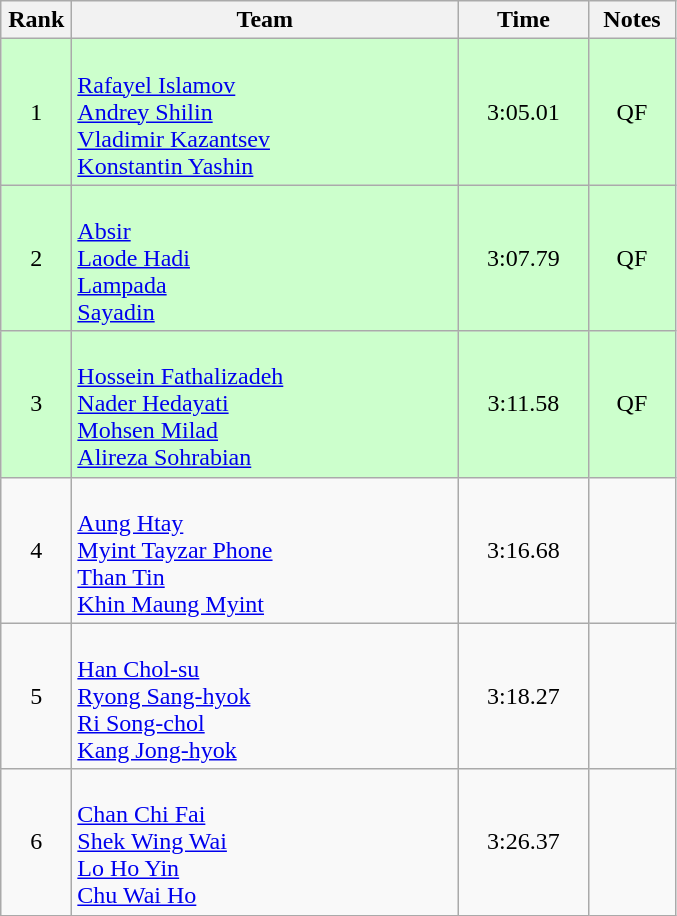<table class=wikitable style="text-align:center">
<tr>
<th width=40>Rank</th>
<th width=250>Team</th>
<th width=80>Time</th>
<th width=50>Notes</th>
</tr>
<tr bgcolor="ccffcc">
<td>1</td>
<td align=left><br><a href='#'>Rafayel Islamov</a><br><a href='#'>Andrey Shilin</a><br><a href='#'>Vladimir Kazantsev</a><br><a href='#'>Konstantin Yashin</a></td>
<td>3:05.01</td>
<td>QF</td>
</tr>
<tr bgcolor="ccffcc">
<td>2</td>
<td align=left><br><a href='#'>Absir</a><br><a href='#'>Laode Hadi</a><br><a href='#'>Lampada</a><br><a href='#'>Sayadin</a></td>
<td>3:07.79</td>
<td>QF</td>
</tr>
<tr bgcolor="ccffcc">
<td>3</td>
<td align=left><br><a href='#'>Hossein Fathalizadeh</a><br><a href='#'>Nader Hedayati</a><br><a href='#'>Mohsen Milad</a><br><a href='#'>Alireza Sohrabian</a></td>
<td>3:11.58</td>
<td>QF</td>
</tr>
<tr>
<td>4</td>
<td align=left><br><a href='#'>Aung Htay</a><br><a href='#'>Myint Tayzar Phone</a><br><a href='#'>Than Tin</a><br><a href='#'>Khin Maung Myint</a></td>
<td>3:16.68</td>
<td></td>
</tr>
<tr>
<td>5</td>
<td align=left><br><a href='#'>Han Chol-su</a><br><a href='#'>Ryong Sang-hyok</a><br><a href='#'>Ri Song-chol</a><br><a href='#'>Kang Jong-hyok</a></td>
<td>3:18.27</td>
<td></td>
</tr>
<tr>
<td>6</td>
<td align=left><br><a href='#'>Chan Chi Fai</a><br><a href='#'>Shek Wing Wai</a><br><a href='#'>Lo Ho Yin</a><br><a href='#'>Chu Wai Ho</a></td>
<td>3:26.37</td>
<td></td>
</tr>
</table>
